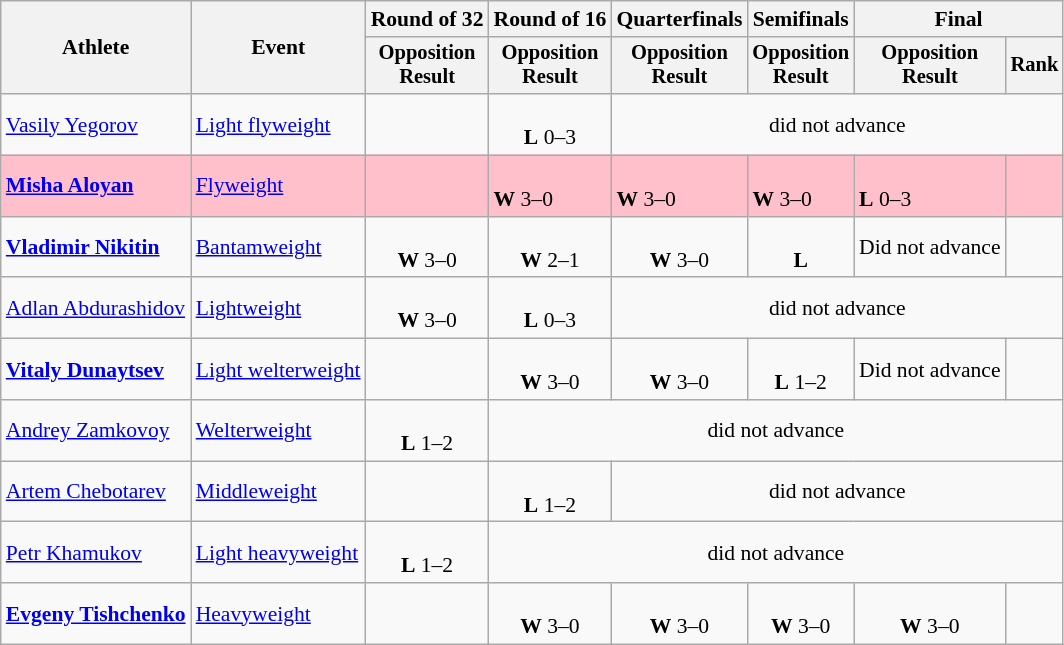<table class="wikitable" style="font-size:90%">
<tr>
<th rowspan="2">Athlete</th>
<th rowspan="2">Event</th>
<th>Round of 32</th>
<th>Round of 16</th>
<th>Quarterfinals</th>
<th>Semifinals</th>
<th colspan=2>Final</th>
</tr>
<tr style="font-size:95%">
<th>Opposition<br>Result</th>
<th>Opposition<br>Result</th>
<th>Opposition<br>Result</th>
<th>Opposition<br>Result</th>
<th>Opposition<br>Result</th>
<th>Rank</th>
</tr>
<tr align=center>
<td align=left><a href='#'>Vasily Yegorov</a></td>
<td align=left><a href='#'>Light flyweight</a></td>
<td></td>
<td><br><strong>L</strong> 0–3</td>
<td colspan=4>did not advance</td>
</tr>
<tr bgcolor=pink>
<td align=left><strong><a href='#'>Misha Aloyan</a></strong></td>
<td align=left><a href='#'>Flyweight</a></td>
<td></td>
<td><br><strong>W</strong> 3–0</td>
<td><br><strong>W</strong> 3–0</td>
<td><br><strong>W</strong> 3–0</td>
<td><br><strong>L</strong> 0–3</td>
<td></td>
</tr>
<tr align=center>
<td align=left><strong><a href='#'>Vladimir Nikitin</a></strong></td>
<td align=left><a href='#'>Bantamweight</a></td>
<td><br><strong>W</strong> 3–0</td>
<td><br><strong>W</strong> 2–1</td>
<td><br><strong>W</strong> 3–0</td>
<td><br><strong>L</strong> </td>
<td>Did not advance</td>
<td></td>
</tr>
<tr align=center>
<td align=left><a href='#'>Adlan Abdurashidov</a></td>
<td align=left><a href='#'>Lightweight</a></td>
<td><br><strong>W</strong> 3–0</td>
<td><br><strong>L</strong> 0–3</td>
<td colspan=4>did not advance</td>
</tr>
<tr align=center>
<td align=left><strong><a href='#'>Vitaly Dunaytsev</a></strong></td>
<td align=left><a href='#'>Light welterweight</a></td>
<td></td>
<td><br><strong>W</strong> 3–0</td>
<td><br><strong>W</strong> 3–0</td>
<td><br><strong>L</strong> 1–2</td>
<td>Did not advance</td>
<td></td>
</tr>
<tr align=center>
<td align=left><a href='#'>Andrey Zamkovoy</a></td>
<td align=left><a href='#'>Welterweight</a></td>
<td><br><strong>L</strong> 1–2</td>
<td colspan=5>did not advance</td>
</tr>
<tr align=center>
<td align=left><a href='#'>Artem Chebotarev</a></td>
<td align=left><a href='#'>Middleweight</a></td>
<td></td>
<td><br><strong>L</strong> 1–2</td>
<td colspan=4>did not advance</td>
</tr>
<tr align=center>
<td align=left><a href='#'>Petr Khamukov</a></td>
<td align=left><a href='#'>Light heavyweight</a></td>
<td><br><strong>L</strong> 1–2</td>
<td colspan=5>did not advance</td>
</tr>
<tr align=center>
<td align=left><strong><a href='#'>Evgeny Tishchenko</a></strong></td>
<td align=left><a href='#'>Heavyweight</a></td>
<td></td>
<td><br><strong>W</strong> 3–0</td>
<td><br><strong>W</strong> 3–0</td>
<td><br><strong>W</strong> 3–0</td>
<td><br><strong>W</strong> 3–0</td>
<td></td>
</tr>
</table>
